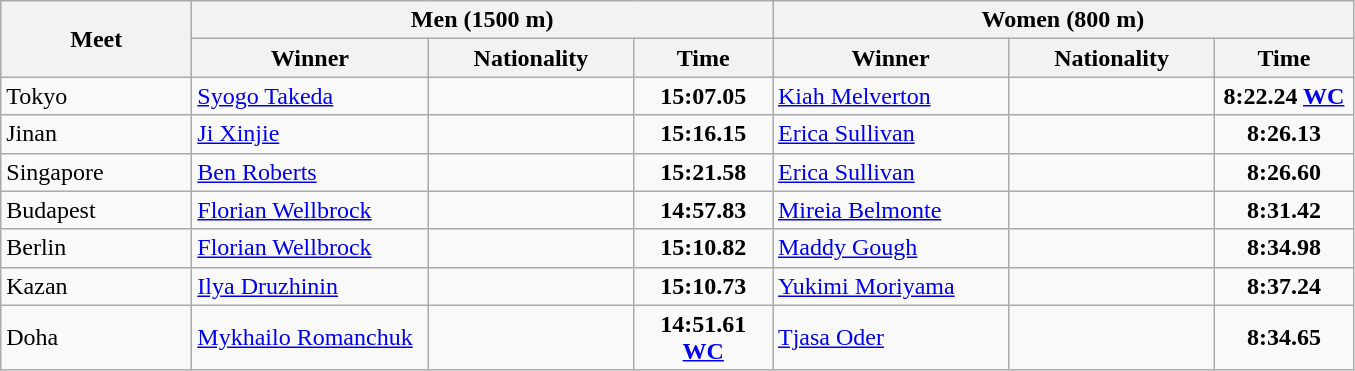<table class="wikitable">
<tr>
<th width=120 rowspan="2">Meet</th>
<th colspan="3">Men (1500 m)</th>
<th colspan="3">Women (800 m)</th>
</tr>
<tr>
<th width=150>Winner</th>
<th width=130>Nationality</th>
<th width=85>Time</th>
<th width=150>Winner</th>
<th width=130>Nationality</th>
<th width=85>Time</th>
</tr>
<tr>
<td>Tokyo</td>
<td><a href='#'>Syogo Takeda</a></td>
<td></td>
<td align=center><strong>15:07.05</strong></td>
<td><a href='#'>Kiah Melverton</a></td>
<td></td>
<td align=center><strong>8:22.24 <a href='#'>WC</a></strong></td>
</tr>
<tr>
<td>Jinan</td>
<td><a href='#'>Ji Xinjie</a></td>
<td></td>
<td align=center><strong>15:16.15</strong></td>
<td><a href='#'>Erica Sullivan</a></td>
<td></td>
<td align=center><strong>8:26.13</strong></td>
</tr>
<tr>
<td>Singapore</td>
<td><a href='#'>Ben Roberts</a></td>
<td></td>
<td align=center><strong>15:21.58</strong></td>
<td><a href='#'>Erica Sullivan</a></td>
<td></td>
<td align=center><strong>8:26.60</strong></td>
</tr>
<tr>
<td>Budapest</td>
<td><a href='#'>Florian Wellbrock</a></td>
<td></td>
<td align=center><strong>14:57.83</strong></td>
<td><a href='#'>Mireia Belmonte</a></td>
<td></td>
<td align=center><strong>8:31.42</strong></td>
</tr>
<tr>
<td>Berlin</td>
<td><a href='#'>Florian Wellbrock</a></td>
<td></td>
<td align=center><strong>15:10.82</strong></td>
<td><a href='#'>Maddy Gough</a></td>
<td></td>
<td align=center><strong>8:34.98</strong></td>
</tr>
<tr>
<td>Kazan</td>
<td><a href='#'>Ilya Druzhinin</a></td>
<td></td>
<td align=center><strong>15:10.73</strong></td>
<td><a href='#'>Yukimi Moriyama</a></td>
<td></td>
<td align=center><strong>8:37.24</strong></td>
</tr>
<tr>
<td>Doha</td>
<td><a href='#'>Mykhailo Romanchuk</a></td>
<td></td>
<td align=center><strong>14:51.61 <a href='#'>WC</a></strong></td>
<td><a href='#'>Tjasa Oder</a></td>
<td></td>
<td align=center><strong>8:34.65</strong></td>
</tr>
</table>
